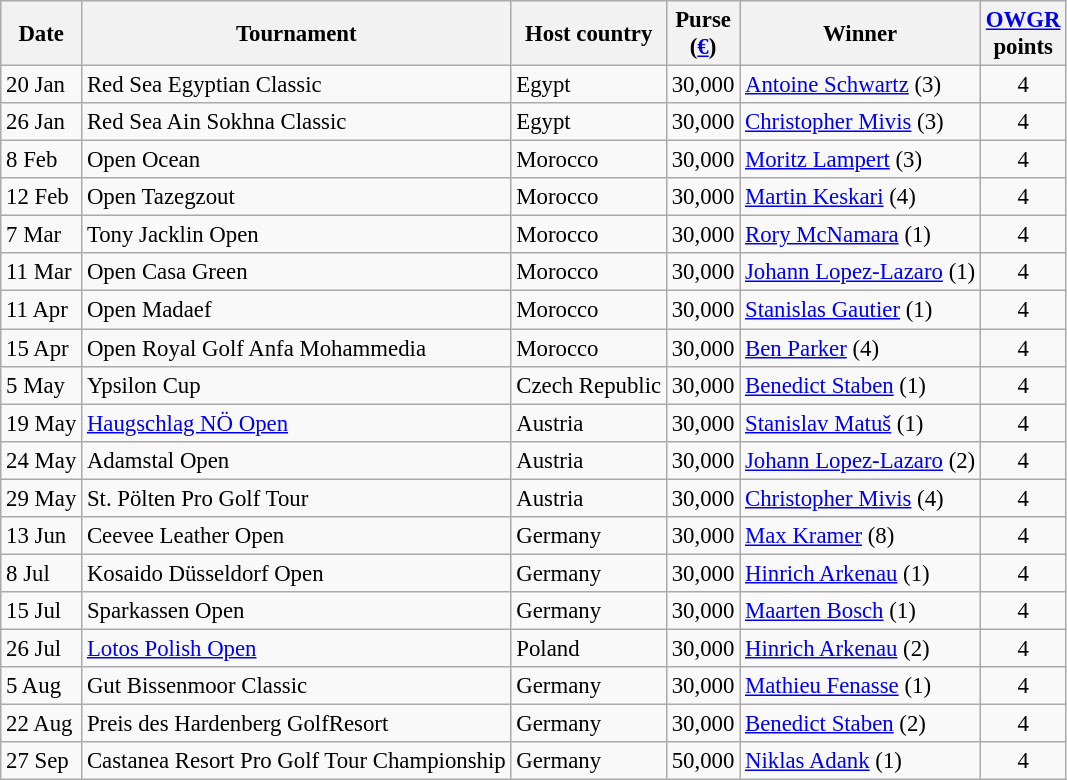<table class="wikitable" style="font-size:95%;">
<tr>
<th>Date</th>
<th>Tournament</th>
<th>Host country</th>
<th>Purse<br>(<a href='#'>€</a>)</th>
<th>Winner</th>
<th><a href='#'>OWGR</a><br>points</th>
</tr>
<tr>
<td>20 Jan</td>
<td>Red Sea Egyptian Classic</td>
<td>Egypt</td>
<td align=right>30,000</td>
<td> <a href='#'>Antoine Schwartz</a> (3)</td>
<td align=center>4</td>
</tr>
<tr>
<td>26 Jan</td>
<td>Red Sea Ain Sokhna Classic</td>
<td>Egypt</td>
<td align=right>30,000</td>
<td> <a href='#'>Christopher Mivis</a> (3)</td>
<td align=center>4</td>
</tr>
<tr>
<td>8 Feb</td>
<td>Open Ocean</td>
<td>Morocco</td>
<td align=right>30,000</td>
<td> <a href='#'>Moritz Lampert</a> (3)</td>
<td align=center>4</td>
</tr>
<tr>
<td>12 Feb</td>
<td>Open Tazegzout</td>
<td>Morocco</td>
<td align=right>30,000</td>
<td> <a href='#'>Martin Keskari</a> (4)</td>
<td align=center>4</td>
</tr>
<tr>
<td>7 Mar</td>
<td>Tony Jacklin Open</td>
<td>Morocco</td>
<td align=right>30,000</td>
<td> <a href='#'>Rory McNamara</a> (1)</td>
<td align=center>4</td>
</tr>
<tr>
<td>11 Mar</td>
<td>Open Casa Green</td>
<td>Morocco</td>
<td align=right>30,000</td>
<td> <a href='#'>Johann Lopez-Lazaro</a> (1)</td>
<td align=center>4</td>
</tr>
<tr>
<td>11 Apr</td>
<td>Open Madaef</td>
<td>Morocco</td>
<td align=right>30,000</td>
<td> <a href='#'>Stanislas Gautier</a> (1)</td>
<td align=center>4</td>
</tr>
<tr>
<td>15 Apr</td>
<td>Open Royal Golf Anfa Mohammedia</td>
<td>Morocco</td>
<td align=right>30,000</td>
<td> <a href='#'>Ben Parker</a> (4)</td>
<td align=center>4</td>
</tr>
<tr>
<td>5 May</td>
<td>Ypsilon Cup</td>
<td>Czech Republic</td>
<td align=right>30,000</td>
<td> <a href='#'>Benedict Staben</a> (1)</td>
<td align=center>4</td>
</tr>
<tr>
<td>19 May</td>
<td><a href='#'>Haugschlag NÖ Open</a></td>
<td>Austria</td>
<td align=right>30,000</td>
<td> <a href='#'>Stanislav Matuš</a> (1)</td>
<td align=center>4</td>
</tr>
<tr>
<td>24 May</td>
<td>Adamstal Open</td>
<td>Austria</td>
<td align=right>30,000</td>
<td> <a href='#'>Johann Lopez-Lazaro</a> (2)</td>
<td align=center>4</td>
</tr>
<tr>
<td>29 May</td>
<td>St. Pölten Pro Golf Tour</td>
<td>Austria</td>
<td align=right>30,000</td>
<td> <a href='#'>Christopher Mivis</a> (4)</td>
<td align=center>4</td>
</tr>
<tr>
<td>13 Jun</td>
<td>Ceevee Leather Open</td>
<td>Germany</td>
<td align=right>30,000</td>
<td> <a href='#'>Max Kramer</a> (8)</td>
<td align=center>4</td>
</tr>
<tr>
<td>8 Jul</td>
<td>Kosaido Düsseldorf Open</td>
<td>Germany</td>
<td align=right>30,000</td>
<td> <a href='#'>Hinrich Arkenau</a> (1)</td>
<td align=center>4</td>
</tr>
<tr>
<td>15 Jul</td>
<td>Sparkassen Open</td>
<td>Germany</td>
<td align=right>30,000</td>
<td> <a href='#'>Maarten Bosch</a> (1)</td>
<td align=center>4</td>
</tr>
<tr>
<td>26 Jul</td>
<td><a href='#'>Lotos Polish Open</a></td>
<td>Poland</td>
<td align=right>30,000</td>
<td> <a href='#'>Hinrich Arkenau</a> (2)</td>
<td align=center>4</td>
</tr>
<tr>
<td>5 Aug</td>
<td>Gut Bissenmoor Classic</td>
<td>Germany</td>
<td align=right>30,000</td>
<td> <a href='#'>Mathieu Fenasse</a> (1)</td>
<td align=center>4</td>
</tr>
<tr>
<td>22 Aug</td>
<td>Preis des Hardenberg GolfResort</td>
<td>Germany</td>
<td align=right>30,000</td>
<td> <a href='#'>Benedict Staben</a> (2)</td>
<td align=center>4</td>
</tr>
<tr>
<td>27 Sep</td>
<td>Castanea Resort Pro Golf Tour Championship</td>
<td>Germany</td>
<td align=right>50,000</td>
<td> <a href='#'>Niklas Adank</a> (1)</td>
<td align=center>4</td>
</tr>
</table>
